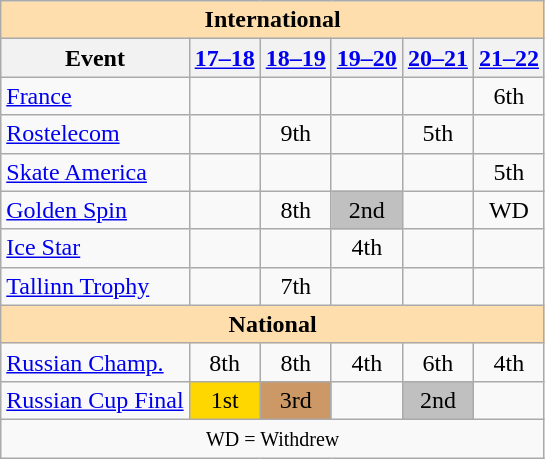<table class="wikitable" style="text-align:center">
<tr>
<th colspan="6" style="background-color: #ffdead; " align="center">International</th>
</tr>
<tr>
<th>Event</th>
<th><a href='#'>17–18</a></th>
<th><a href='#'>18–19</a></th>
<th><a href='#'>19–20</a></th>
<th><a href='#'>20–21</a></th>
<th><a href='#'>21–22</a></th>
</tr>
<tr>
<td align="left"> <a href='#'>France</a></td>
<td></td>
<td></td>
<td></td>
<td></td>
<td>6th</td>
</tr>
<tr>
<td align="left"> <a href='#'>Rostelecom</a></td>
<td></td>
<td>9th</td>
<td></td>
<td>5th</td>
<td></td>
</tr>
<tr>
<td align="left"> <a href='#'>Skate America</a></td>
<td></td>
<td></td>
<td></td>
<td></td>
<td>5th</td>
</tr>
<tr>
<td align="left"> <a href='#'>Golden Spin</a></td>
<td></td>
<td>8th</td>
<td bgcolor="silver">2nd</td>
<td></td>
<td>WD</td>
</tr>
<tr>
<td align="left"> <a href='#'>Ice Star</a></td>
<td></td>
<td></td>
<td>4th</td>
<td></td>
<td></td>
</tr>
<tr>
<td align="left"> <a href='#'>Tallinn Trophy</a></td>
<td></td>
<td>7th</td>
<td></td>
<td></td>
<td></td>
</tr>
<tr>
<th colspan="6" style="background-color: #ffdead; " align="center">National</th>
</tr>
<tr>
<td align="left"><a href='#'>Russian Champ.</a></td>
<td>8th</td>
<td>8th</td>
<td>4th</td>
<td>6th</td>
<td>4th</td>
</tr>
<tr>
<td align="left"><a href='#'>Russian Cup Final</a></td>
<td bgcolor=gold>1st</td>
<td bgcolor=cc9966>3rd</td>
<td></td>
<td bgcolor="silver">2nd</td>
<td></td>
</tr>
<tr>
<td colspan="6" align="center"><small> WD = Withdrew </small></td>
</tr>
</table>
